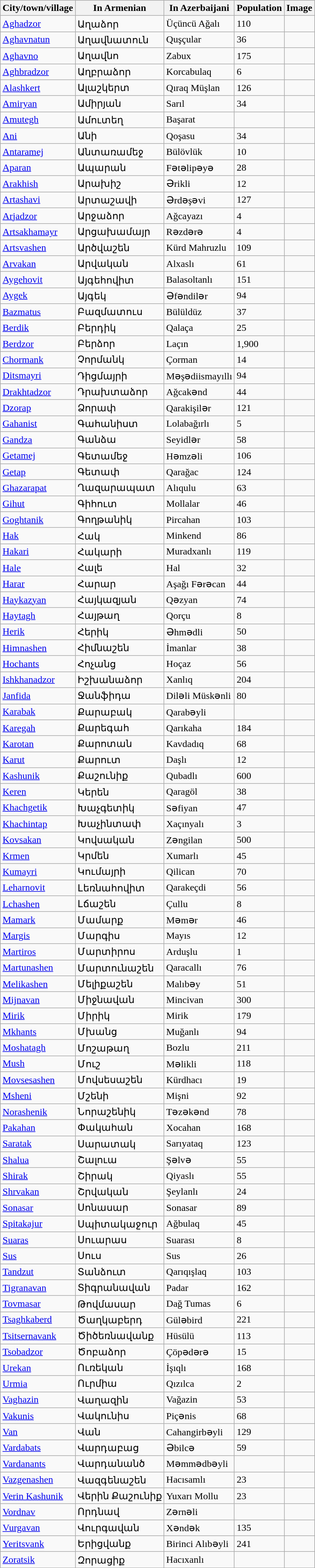<table class="wikitable sortable mw-collapsible">
<tr>
<th>City/town/village</th>
<th>In Armenian</th>
<th>In Azerbaijani</th>
<th>Population</th>
<th>Image</th>
</tr>
<tr>
<td><a href='#'>Aghadzor</a></td>
<td>Աղաձոր</td>
<td>Üçüncü Ağalı</td>
<td>110</td>
<td></td>
</tr>
<tr>
<td><a href='#'>Aghavnatun</a></td>
<td>Աղավնատուն</td>
<td>Quşçular</td>
<td>36</td>
<td></td>
</tr>
<tr>
<td><a href='#'>Aghavno</a></td>
<td>Աղավնո</td>
<td>Zabux</td>
<td>175</td>
<td></td>
</tr>
<tr>
<td><a href='#'>Aghbradzor</a></td>
<td>Աղբրաձոր</td>
<td>Korcabulaq</td>
<td>6</td>
<td></td>
</tr>
<tr>
<td><a href='#'>Alashkert</a></td>
<td>Ալաշկերտ</td>
<td>Qıraq Müşlan</td>
<td>126</td>
<td></td>
</tr>
<tr>
<td><a href='#'>Amiryan</a></td>
<td>Ամիրյան</td>
<td>Sarıl</td>
<td>34</td>
<td></td>
</tr>
<tr>
<td><a href='#'>Amutegh</a></td>
<td>Ամուտեղ</td>
<td>Başarat</td>
<td></td>
<td></td>
</tr>
<tr>
<td><a href='#'>Ani</a></td>
<td>Անի</td>
<td>Qoşasu</td>
<td>34</td>
<td></td>
</tr>
<tr>
<td><a href='#'>Antaramej</a></td>
<td>Անտառամեջ</td>
<td>Bülövlük</td>
<td>10</td>
<td></td>
</tr>
<tr>
<td><a href='#'>Aparan</a></td>
<td>Ապարան</td>
<td>Fətəlipəyə</td>
<td>28</td>
<td></td>
</tr>
<tr>
<td><a href='#'>Arakhish</a></td>
<td>Արախիշ</td>
<td>Ərikli</td>
<td>12</td>
<td></td>
</tr>
<tr>
<td><a href='#'>Artashavi</a></td>
<td>Արտաշավի</td>
<td>Ərdəşəvi</td>
<td>127</td>
<td></td>
</tr>
<tr>
<td><a href='#'>Arjadzor</a></td>
<td>Արջաձոր</td>
<td>Ağcayazı</td>
<td>4</td>
<td></td>
</tr>
<tr>
<td><a href='#'>Artsakhamayr</a></td>
<td>Արցախամայր</td>
<td>Rəzdərə</td>
<td>4</td>
<td></td>
</tr>
<tr>
<td><a href='#'>Artsvashen</a></td>
<td>Արծվաշեն</td>
<td>Kürd Mahruzlu</td>
<td>109</td>
<td></td>
</tr>
<tr>
<td><a href='#'>Arvakan</a></td>
<td>Արվական</td>
<td>Alxaslı</td>
<td>61</td>
<td></td>
</tr>
<tr>
<td><a href='#'>Aygehovit</a></td>
<td>Այգեհովիտ</td>
<td>Balasoltanlı</td>
<td>151</td>
<td></td>
</tr>
<tr>
<td><a href='#'>Aygek</a></td>
<td>Այգեկ</td>
<td>Əfəndilər</td>
<td>94</td>
<td></td>
</tr>
<tr>
<td><a href='#'>Bazmatus</a></td>
<td>Բազմատուս</td>
<td>Bülüldüz</td>
<td>37</td>
<td></td>
</tr>
<tr>
<td><a href='#'>Berdik</a></td>
<td>Բերդիկ</td>
<td>Qalaça</td>
<td>25</td>
<td></td>
</tr>
<tr>
<td><a href='#'>Berdzor</a></td>
<td>Բերձոր</td>
<td>Laçın</td>
<td>1,900</td>
<td></td>
</tr>
<tr>
<td><a href='#'>Chormank</a></td>
<td>Չորմանկ</td>
<td>Çorman</td>
<td>14</td>
<td></td>
</tr>
<tr>
<td><a href='#'>Ditsmayri</a></td>
<td>Դիցմայրի</td>
<td>Məşədiismayıllı</td>
<td>94</td>
<td></td>
</tr>
<tr>
<td><a href='#'>Drakhtadzor</a></td>
<td>Դրախտաձոր</td>
<td>Ağcakənd</td>
<td>44</td>
<td></td>
</tr>
<tr>
<td><a href='#'>Dzorap</a></td>
<td>Ձորափ</td>
<td>Qarakişilər</td>
<td>121</td>
<td></td>
</tr>
<tr>
<td><a href='#'>Gahanist</a></td>
<td>Գահանիստ</td>
<td>Lolabağırlı</td>
<td>5</td>
<td></td>
</tr>
<tr>
<td><a href='#'>Gandza</a></td>
<td>Գանձա</td>
<td>Seyidlər</td>
<td>58</td>
<td></td>
</tr>
<tr>
<td><a href='#'>Getamej</a></td>
<td>Գետամեջ</td>
<td>Həmzəli</td>
<td>106</td>
<td></td>
</tr>
<tr>
<td><a href='#'>Getap</a></td>
<td>Գետափ</td>
<td>Qarağac</td>
<td>124</td>
<td></td>
</tr>
<tr>
<td><a href='#'>Ghazarapat</a></td>
<td>Ղազարապատ</td>
<td>Alıqulu</td>
<td>63</td>
<td></td>
</tr>
<tr>
<td><a href='#'>Gihut</a></td>
<td>Գիհուտ</td>
<td>Mollalar</td>
<td>46</td>
<td></td>
</tr>
<tr>
<td><a href='#'>Goghtanik</a></td>
<td>Գողթանիկ</td>
<td>Pircahan</td>
<td>103</td>
<td></td>
</tr>
<tr>
<td><a href='#'>Hak</a></td>
<td>Հակ</td>
<td>Minkend</td>
<td>86</td>
<td></td>
</tr>
<tr>
<td><a href='#'>Hakari</a></td>
<td>Հակարի</td>
<td>Muradxanlı</td>
<td>119</td>
<td></td>
</tr>
<tr>
<td><a href='#'>Hale</a></td>
<td>Հալե</td>
<td>Hal</td>
<td>32</td>
<td></td>
</tr>
<tr>
<td><a href='#'>Harar</a></td>
<td>Հարար</td>
<td>Aşağı Fərəcan</td>
<td>44</td>
<td></td>
</tr>
<tr>
<td><a href='#'>Haykazyan</a></td>
<td>Հայկազյան</td>
<td>Qəzyan</td>
<td>74</td>
<td></td>
</tr>
<tr>
<td><a href='#'>Haytagh</a></td>
<td>Հայթաղ</td>
<td>Qorçu</td>
<td>8</td>
<td></td>
</tr>
<tr>
<td><a href='#'>Herik</a></td>
<td>Հերիկ</td>
<td>Əhmədli</td>
<td>50</td>
<td></td>
</tr>
<tr>
<td><a href='#'>Himnashen</a></td>
<td>Հիմնաշեն</td>
<td>İmanlar</td>
<td>38</td>
<td></td>
</tr>
<tr>
<td><a href='#'>Hochants</a></td>
<td>Հոչանց</td>
<td>Hoçaz</td>
<td>56</td>
<td></td>
</tr>
<tr>
<td><a href='#'>Ishkhanadzor</a></td>
<td>Իշխանաձոր</td>
<td>Xanlıq</td>
<td>204</td>
<td></td>
</tr>
<tr>
<td><a href='#'>Janfida</a></td>
<td>Ջանֆիդա</td>
<td>Diləli Müskənli</td>
<td>80</td>
<td></td>
</tr>
<tr>
<td><a href='#'>Karabak</a></td>
<td>Քարաբակ</td>
<td>Qarabəyli</td>
<td></td>
<td></td>
</tr>
<tr>
<td><a href='#'>Karegah</a></td>
<td>Քարեգահ</td>
<td>Qarıkaha</td>
<td>184</td>
<td></td>
</tr>
<tr>
<td><a href='#'>Karotan</a></td>
<td>Քարոտան</td>
<td>Kavdadıq</td>
<td>68</td>
<td></td>
</tr>
<tr>
<td><a href='#'>Karut</a></td>
<td>Քարուտ</td>
<td>Daşlı</td>
<td>12</td>
<td></td>
</tr>
<tr>
<td><a href='#'>Kashunik</a></td>
<td>Քաշունիք</td>
<td>Qubadlı</td>
<td>600</td>
<td></td>
</tr>
<tr>
<td><a href='#'>Keren</a></td>
<td>Կերեն</td>
<td>Qaragöl</td>
<td>38</td>
<td></td>
</tr>
<tr>
<td><a href='#'>Khachgetik</a></td>
<td>Խաչգետիկ</td>
<td>Səfiyan</td>
<td>47</td>
<td></td>
</tr>
<tr>
<td><a href='#'>Khachintap</a></td>
<td>Խաչինտափ</td>
<td>Xaçınyalı</td>
<td>3</td>
<td></td>
</tr>
<tr>
<td><a href='#'>Kovsakan</a></td>
<td>Կովսական</td>
<td>Zəngilan</td>
<td>500</td>
<td></td>
</tr>
<tr>
<td><a href='#'>Krmen</a></td>
<td>Կրմեն</td>
<td>Xumarlı</td>
<td>45</td>
<td></td>
</tr>
<tr>
<td><a href='#'>Kumayri</a></td>
<td>Կումայրի</td>
<td>Qilican</td>
<td>70</td>
<td></td>
</tr>
<tr>
<td><a href='#'>Leharnovit</a></td>
<td>Լեռնահովիտ</td>
<td>Qarakeçdi</td>
<td>56</td>
<td></td>
</tr>
<tr>
<td><a href='#'>Lchashen</a></td>
<td>Լճաշեն</td>
<td>Çullu</td>
<td>8</td>
<td></td>
</tr>
<tr>
<td><a href='#'>Mamark</a></td>
<td>Մամարք</td>
<td>Məmər</td>
<td>46</td>
<td></td>
</tr>
<tr>
<td><a href='#'>Margis</a></td>
<td>Մարգիս</td>
<td>Mayıs</td>
<td>12</td>
<td></td>
</tr>
<tr>
<td><a href='#'>Martiros</a></td>
<td>Մարտիրոս</td>
<td>Arduşlu</td>
<td>1</td>
<td></td>
</tr>
<tr>
<td><a href='#'>Martunashen</a></td>
<td>Մարտունաշեն</td>
<td>Qaracallı</td>
<td>76</td>
<td></td>
</tr>
<tr>
<td><a href='#'>Melikashen</a></td>
<td>Մելիքաշեն</td>
<td>Malıbəy</td>
<td>51</td>
<td></td>
</tr>
<tr>
<td><a href='#'>Mijnavan</a></td>
<td>Միջնավան</td>
<td>Mincivan</td>
<td>300</td>
<td></td>
</tr>
<tr>
<td><a href='#'>Mirik</a></td>
<td>Միրիկ</td>
<td>Mirik</td>
<td>179</td>
<td></td>
</tr>
<tr>
<td><a href='#'>Mkhants</a></td>
<td>Մխանց</td>
<td>Muğanlı</td>
<td>94</td>
<td></td>
</tr>
<tr>
<td><a href='#'>Moshatagh</a></td>
<td>Մոշաթաղ</td>
<td>Bozlu</td>
<td>211</td>
<td></td>
</tr>
<tr>
<td><a href='#'>Mush</a></td>
<td>Մուշ</td>
<td>Məlikli</td>
<td>118</td>
<td></td>
</tr>
<tr>
<td><a href='#'>Movsesashen</a></td>
<td>Մովսեսաշեն</td>
<td>Kürdhacı</td>
<td>19</td>
<td></td>
</tr>
<tr>
<td><a href='#'>Msheni</a></td>
<td>Մշենի</td>
<td>Mişni</td>
<td>92</td>
<td></td>
</tr>
<tr>
<td><a href='#'>Norashenik</a></td>
<td>Նորաշենիկ</td>
<td>Təzəkənd</td>
<td>78</td>
<td></td>
</tr>
<tr>
<td><a href='#'>Pakahan</a></td>
<td>Փակահան</td>
<td>Xocahan</td>
<td>168</td>
<td></td>
</tr>
<tr>
<td><a href='#'>Saratak</a></td>
<td>Սարատակ</td>
<td>Sarıyataq</td>
<td>123</td>
<td></td>
</tr>
<tr>
<td><a href='#'>Shalua</a></td>
<td>Շալուա</td>
<td>Şəlvə</td>
<td>55</td>
<td></td>
</tr>
<tr>
<td><a href='#'>Shirak</a></td>
<td>Շիրակ</td>
<td>Qiyaslı</td>
<td>55</td>
<td></td>
</tr>
<tr>
<td><a href='#'>Shrvakan</a></td>
<td>Շրվական</td>
<td>Şeylanlı</td>
<td>24</td>
<td></td>
</tr>
<tr>
<td><a href='#'>Sonasar</a></td>
<td>Սոնասար</td>
<td>Sonasar</td>
<td>89</td>
<td></td>
</tr>
<tr>
<td><a href='#'>Spitakajur</a></td>
<td>Սպիտակաջուր</td>
<td>Ağbulaq</td>
<td>45</td>
<td></td>
</tr>
<tr>
<td><a href='#'>Suaras</a></td>
<td>Սուարաս</td>
<td>Suarası</td>
<td>8</td>
<td></td>
</tr>
<tr>
<td><a href='#'>Sus</a></td>
<td>Սուս</td>
<td>Sus</td>
<td>26</td>
<td></td>
</tr>
<tr>
<td><a href='#'>Tandzut</a></td>
<td>Տանձուտ</td>
<td>Qarıqışlaq</td>
<td>103</td>
<td></td>
</tr>
<tr>
<td><a href='#'>Tigranavan</a></td>
<td>Տիգրանավան</td>
<td>Padar</td>
<td>162</td>
<td></td>
</tr>
<tr>
<td><a href='#'>Tovmasar</a></td>
<td>Թովմասար</td>
<td>Dağ Tumas</td>
<td>6</td>
<td></td>
</tr>
<tr>
<td><a href='#'>Tsaghkaberd</a></td>
<td>Ծաղկաբերդ</td>
<td>Güləbird</td>
<td>221</td>
<td></td>
</tr>
<tr>
<td><a href='#'>Tsitsernavank</a></td>
<td>Ծիծեռնավանք</td>
<td>Hüsülü</td>
<td>113</td>
<td></td>
</tr>
<tr>
<td><a href='#'>Tsobadzor</a></td>
<td>Ծոբաձոր</td>
<td>Çöpədərə</td>
<td>15</td>
<td></td>
</tr>
<tr>
<td><a href='#'>Urekan</a></td>
<td>Ուռեկան</td>
<td>İşıqlı</td>
<td>168</td>
<td></td>
</tr>
<tr>
<td><a href='#'>Urmia</a></td>
<td>Ուրմիա</td>
<td>Qızılca</td>
<td>2</td>
<td></td>
</tr>
<tr>
<td><a href='#'>Vaghazin</a></td>
<td>Վաղազին</td>
<td>Vağazin</td>
<td>53</td>
<td></td>
</tr>
<tr>
<td><a href='#'>Vakunis</a></td>
<td>Վակունիս</td>
<td>Piçənis</td>
<td>68</td>
<td></td>
</tr>
<tr>
<td><a href='#'>Van</a></td>
<td>Վան</td>
<td>Cahangirbəyli</td>
<td>129</td>
<td></td>
</tr>
<tr>
<td><a href='#'>Vardabats</a></td>
<td>Վարդաբաց</td>
<td>Əbilcə</td>
<td>59</td>
<td></td>
</tr>
<tr>
<td><a href='#'>Vardanants</a></td>
<td>Վարդանանծ</td>
<td>Məmmədbəyli</td>
<td></td>
<td></td>
</tr>
<tr>
<td><a href='#'>Vazgenashen</a></td>
<td>Վազգենաշեն</td>
<td>Hacısamlı</td>
<td>23</td>
<td></td>
</tr>
<tr>
<td><a href='#'>Verin Kashunik</a></td>
<td>Վերին Քաշունիք</td>
<td>Yuxarı Mollu</td>
<td>23</td>
<td></td>
</tr>
<tr>
<td><a href='#'>Vordnav</a></td>
<td>Որդնավ</td>
<td>Zərnəli</td>
<td></td>
<td></td>
</tr>
<tr>
<td><a href='#'>Vurgavan</a></td>
<td>Վուրգավան</td>
<td>Xəndək</td>
<td>135</td>
<td></td>
</tr>
<tr>
<td><a href='#'>Yeritsvank</a></td>
<td>Երիցվանք</td>
<td>Birinci Alıbəyli</td>
<td>241</td>
<td></td>
</tr>
<tr>
<td><a href='#'>Zoratsik</a></td>
<td>Զորացիք</td>
<td>Hacıxanlı</td>
<td></td>
<td></td>
</tr>
<tr>
</tr>
</table>
